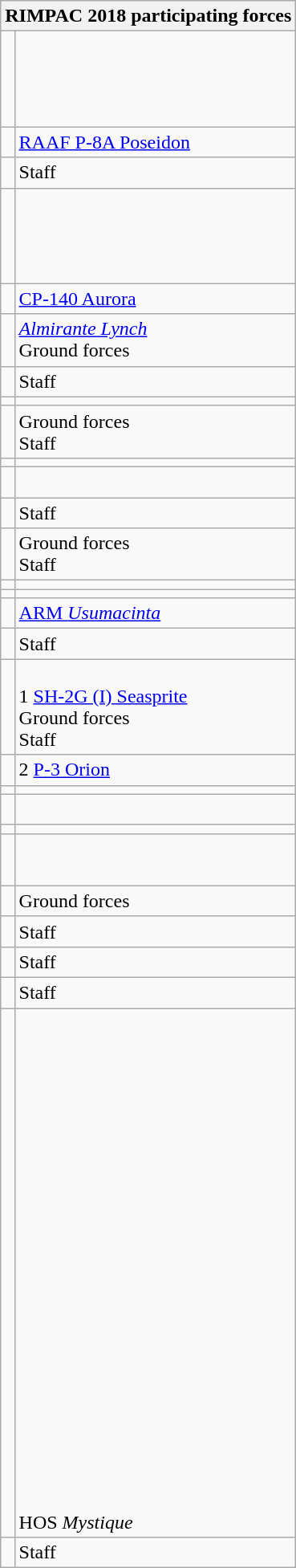<table class="wikitable collapsible collapsed">
<tr>
<th colspan="2">RIMPAC 2018 participating forces</th>
</tr>
<tr>
<td></td>
<td><br> <br> <br> <br> </td>
</tr>
<tr>
<td></td>
<td><a href='#'>RAAF P-8A Poseidon</a></td>
</tr>
<tr>
<td></td>
<td>Staff</td>
</tr>
<tr>
<td></td>
<td><br> <br> <br><br> </td>
</tr>
<tr>
<td></td>
<td><a href='#'>CP-140 Aurora</a></td>
</tr>
<tr>
<td></td>
<td><a href='#'><em>Almirante Lynch</em></a><br> Ground forces</td>
</tr>
<tr>
<td></td>
<td>Staff</td>
</tr>
<tr>
<td></td>
<td></td>
</tr>
<tr>
<td></td>
<td>Ground forces<br> Staff</td>
</tr>
<tr>
<td></td>
<td></td>
</tr>
<tr>
<td></td>
<td><br> </td>
</tr>
<tr>
<td></td>
<td>Staff</td>
</tr>
<tr>
<td></td>
<td>Ground forces<br> Staff</td>
</tr>
<tr>
<td></td>
<td></td>
</tr>
<tr>
<td></td>
<td></td>
</tr>
<tr>
<td></td>
<td><a href='#'>ARM <em>Usumacinta</em></a></td>
</tr>
<tr>
<td></td>
<td>Staff</td>
</tr>
<tr>
<td></td>
<td><br> 1 <a href='#'>SH-2G (I) Seasprite</a><br> Ground forces<br> Staff</td>
</tr>
<tr>
<td></td>
<td>2 <a href='#'>P-3 Orion</a></td>
</tr>
<tr>
<td></td>
<td></td>
</tr>
<tr>
<td></td>
<td><br> </td>
</tr>
<tr>
<td></td>
<td></td>
</tr>
<tr>
<td></td>
<td><br><br></td>
</tr>
<tr>
<td></td>
<td>Ground forces</td>
</tr>
<tr>
<td></td>
<td>Staff</td>
</tr>
<tr>
<td></td>
<td>Staff</td>
</tr>
<tr>
<td></td>
<td>Staff</td>
</tr>
<tr>
<td></td>
<td><br> <br> <br> <br> <br> <br> <br> <br> <br><br> <br> <br> <br> <br> <br> <br> <br> <br> <br> <br> <br> <br> <br> HOS <em>Mystique</em></td>
</tr>
<tr>
<td></td>
<td>Staff</td>
</tr>
</table>
